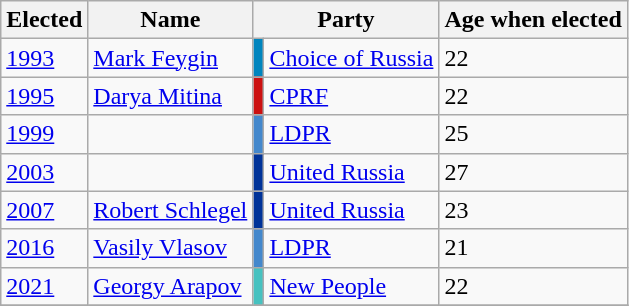<table class="wikitable">
<tr>
<th>Elected</th>
<th>Name</th>
<th colspan=2>Party</th>
<th>Age when elected</th>
</tr>
<tr>
<td><a href='#'>1993</a></td>
<td><a href='#'>Mark Feygin</a></td>
<td style="background-color:#0085BE;"></td>
<td><a href='#'>Choice of Russia</a></td>
<td>22</td>
</tr>
<tr>
<td><a href='#'>1995</a></td>
<td><a href='#'>Darya Mitina</a></td>
<td style="background-color:#CC1111;"></td>
<td><a href='#'>CPRF</a></td>
<td>22</td>
</tr>
<tr>
<td><a href='#'>1999</a></td>
<td></td>
<td style="background-color:#4488CC;"></td>
<td><a href='#'>LDPR</a></td>
<td>25</td>
</tr>
<tr>
<td><a href='#'>2003</a></td>
<td></td>
<td style="background-color:#003399;"></td>
<td><a href='#'>United Russia</a></td>
<td>27</td>
</tr>
<tr>
<td><a href='#'>2007</a></td>
<td><a href='#'>Robert Schlegel</a></td>
<td style="background-color:#003399;"></td>
<td><a href='#'>United Russia</a></td>
<td>23</td>
</tr>
<tr>
<td><a href='#'>2016</a></td>
<td><a href='#'>Vasily Vlasov</a></td>
<td style="background-color:#4488CC;"></td>
<td><a href='#'>LDPR</a></td>
<td>21</td>
</tr>
<tr>
<td><a href='#'>2021</a></td>
<td><a href='#'>Georgy Arapov</a></td>
<td style="background-color:#47c2c0;"></td>
<td><a href='#'>New People</a></td>
<td>22</td>
</tr>
<tr>
</tr>
</table>
